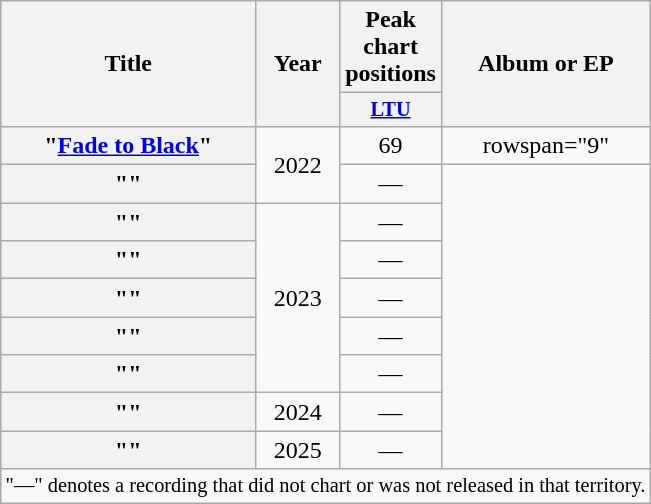<table class="wikitable plainrowheaders" style="text-align:center;">
<tr>
<th scope="col" rowspan="2">Title</th>
<th scope="col" rowspan="2">Year</th>
<th scope="col" colspan="1">Peak chart positions</th>
<th scope="col" rowspan="2">Album or EP</th>
</tr>
<tr>
<th scope="col" style="width:3em;font-size:85%;"><a href='#'>LTU</a><br></th>
</tr>
<tr>
<th scope="row">"<a href='#'>Fade to Black</a>"</th>
<td rowspan="2">2022</td>
<td>69</td>
<td>rowspan="9" </td>
</tr>
<tr>
<th scope="row">""</th>
<td>—</td>
</tr>
<tr>
<th scope="row">""</th>
<td rowspan="5">2023</td>
<td>—</td>
</tr>
<tr>
<th scope="row">""<br></th>
<td>—</td>
</tr>
<tr>
<th scope="row">""<br></th>
<td>—</td>
</tr>
<tr>
<th scope="row">""</th>
<td>—</td>
</tr>
<tr>
<th scope="row">""</th>
<td>—</td>
</tr>
<tr>
<th scope="row">""</th>
<td>2024</td>
<td>—</td>
</tr>
<tr>
<th scope="row">""<br></th>
<td>2025</td>
<td>—</td>
</tr>
<tr>
<td colspan="13" style="text-align:center; font-size:85%;">"—" denotes a recording that did not chart or was not released in that territory.</td>
</tr>
</table>
